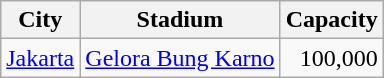<table class="wikitable">
<tr>
<th>City</th>
<th>Stadium</th>
<th align="right">Capacity</th>
</tr>
<tr>
<td><a href='#'>Jakarta</a></td>
<td><a href='#'>Gelora Bung Karno</a></td>
<td align="right">100,000</td>
</tr>
</table>
